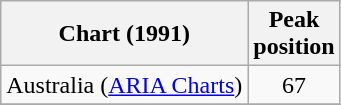<table class="wikitable sortable" border="1">
<tr>
<th>Chart (1991)</th>
<th>Peak<br>position</th>
</tr>
<tr>
<td>Australia (<a href='#'>ARIA Charts</a>)</td>
<td style="text-align:center;">67</td>
</tr>
<tr>
</tr>
<tr>
</tr>
<tr>
</tr>
<tr>
</tr>
<tr>
</tr>
</table>
